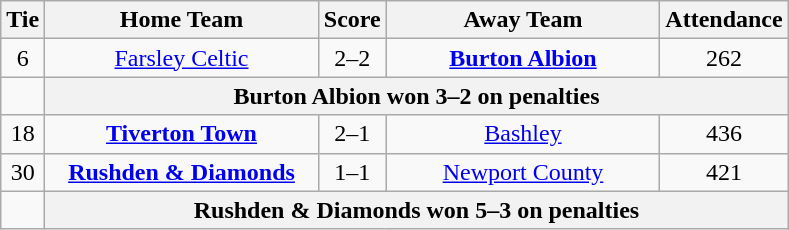<table class="wikitable" style="text-align:center;">
<tr>
<th width=20>Tie</th>
<th width=175>Home Team</th>
<th width=20>Score</th>
<th width=175>Away Team</th>
<th width=20>Attendance</th>
</tr>
<tr>
<td>6</td>
<td><a href='#'>Farsley Celtic</a></td>
<td>2–2</td>
<td><strong><a href='#'>Burton Albion</a></strong></td>
<td>262</td>
</tr>
<tr>
<td></td>
<th colspan=5>Burton Albion won 3–2 on penalties</th>
</tr>
<tr>
<td>18</td>
<td><strong><a href='#'>Tiverton Town</a></strong></td>
<td>2–1</td>
<td><a href='#'>Bashley</a></td>
<td>436</td>
</tr>
<tr>
<td>30</td>
<td><strong><a href='#'>Rushden & Diamonds</a></strong></td>
<td>1–1</td>
<td><a href='#'>Newport County</a></td>
<td>421</td>
</tr>
<tr>
<td></td>
<th colspan=5>Rushden & Diamonds won 5–3 on penalties</th>
</tr>
</table>
